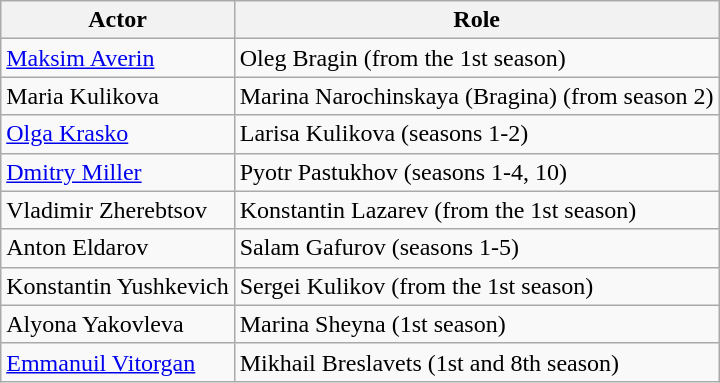<table class="wikitable sortable">
<tr>
<th>Actor</th>
<th>Role</th>
</tr>
<tr>
<td><a href='#'>Maksim Averin</a></td>
<td>Oleg Bragin (from the 1st season)<br></td>
</tr>
<tr>
<td>Maria Kulikova</td>
<td>Marina Narochinskaya (Bragina) (from season 2)<br></td>
</tr>
<tr>
<td><a href='#'>Olga Krasko</a></td>
<td>Larisa Kulikova (seasons 1-2)<br></td>
</tr>
<tr>
<td><a href='#'>Dmitry Miller</a></td>
<td>Pyotr Pastukhov (seasons 1-4, 10)<br></td>
</tr>
<tr>
<td>Vladimir Zherebtsov</td>
<td>Konstantin Lazarev (from the 1st season)<br></td>
</tr>
<tr>
<td>Anton Eldarov</td>
<td>Salam Gafurov (seasons 1-5)<br></td>
</tr>
<tr>
<td>Konstantin Yushkevich</td>
<td>Sergei Kulikov (from the 1st season)<br></td>
</tr>
<tr>
<td>Alyona Yakovleva</td>
<td>Marina Sheyna (1st season)<br></td>
</tr>
<tr>
<td><a href='#'>Emmanuil Vitorgan</a></td>
<td>Mikhail Breslavets (1st and 8th season)<br></td>
</tr>
</table>
